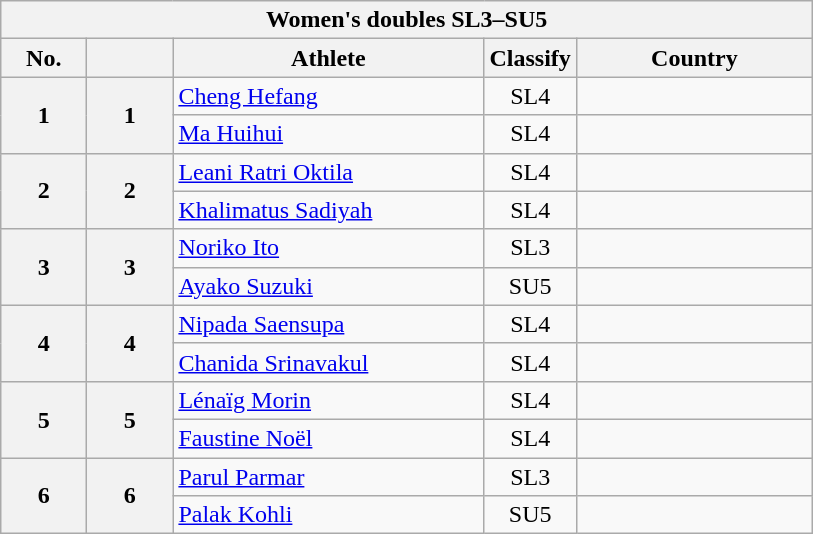<table class="wikitable">
<tr>
<th colspan="5">Women's doubles SL3–SU5</th>
</tr>
<tr>
<th width="50">No.</th>
<th width="50"></th>
<th width="200">Athlete</th>
<th width="50">Classify</th>
<th width="150">Country</th>
</tr>
<tr>
<th rowspan="2">1</th>
<th rowspan="2">1</th>
<td><a href='#'>Cheng Hefang</a></td>
<td align="center">SL4</td>
<td></td>
</tr>
<tr>
<td><a href='#'>Ma Huihui</a></td>
<td align="center">SL4</td>
<td></td>
</tr>
<tr>
<th rowspan="2">2</th>
<th rowspan="2">2</th>
<td><a href='#'>Leani Ratri Oktila</a></td>
<td align="center">SL4</td>
<td></td>
</tr>
<tr>
<td><a href='#'>Khalimatus Sadiyah</a></td>
<td align="center">SL4</td>
<td></td>
</tr>
<tr>
<th rowspan="2">3</th>
<th rowspan="2">3</th>
<td><a href='#'>Noriko Ito</a></td>
<td align="center">SL3</td>
<td></td>
</tr>
<tr>
<td><a href='#'>Ayako Suzuki</a></td>
<td align="center">SU5</td>
<td></td>
</tr>
<tr>
<th rowspan="2">4</th>
<th rowspan="2">4</th>
<td><a href='#'>Nipada Saensupa</a></td>
<td align="center">SL4</td>
<td></td>
</tr>
<tr>
<td><a href='#'>Chanida Srinavakul</a></td>
<td align="center">SL4</td>
<td></td>
</tr>
<tr>
<th rowspan="2">5</th>
<th rowspan="2">5</th>
<td><a href='#'>Lénaïg Morin</a></td>
<td align="center">SL4</td>
<td></td>
</tr>
<tr>
<td><a href='#'>Faustine Noël</a></td>
<td align="center">SL4</td>
<td></td>
</tr>
<tr>
<th rowspan="2">6</th>
<th rowspan="2">6</th>
<td><a href='#'>Parul Parmar</a></td>
<td align="center">SL3</td>
<td></td>
</tr>
<tr>
<td><a href='#'>Palak Kohli</a></td>
<td align="center">SU5</td>
<td></td>
</tr>
</table>
